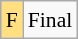<table class="wikitable" style="margin:0.5em auto; font-size:90%; line-height:1.25em;">
<tr>
<td bgcolor="#FFDF80" align=center>F</td>
<td>Final</td>
</tr>
</table>
